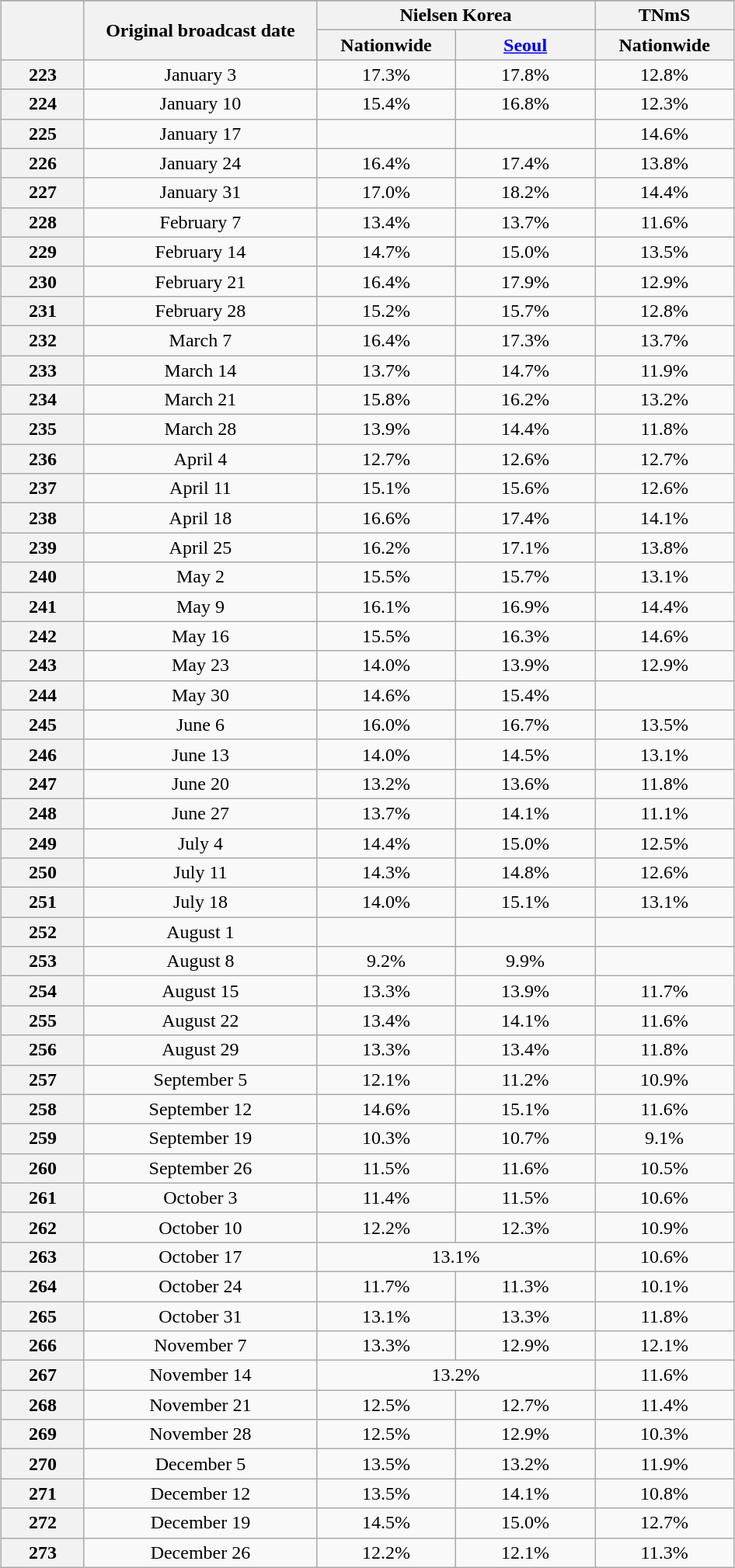<table class="wikitable sortable" style="text-align:center; margin-left: auto; margin-right: auto">
<tr>
</tr>
<tr>
<th scope="col" rowspan="2" style="width:4em"></th>
<th scope="col" rowspan="2" style="width:12em">Original broadcast date</th>
<th scope="col" colspan="2">Nielsen Korea</th>
<th scope="col">TNmS</th>
</tr>
<tr>
<th scope="col" style="width:7em">Nationwide</th>
<th scope="col" style="width:7em"><a href='#'>Seoul</a></th>
<th scope="col" style="width:7em">Nationwide</th>
</tr>
<tr>
<th scope="col">223</th>
<td>January 3</td>
<td>17.3%</td>
<td>17.8%</td>
<td>12.8%</td>
</tr>
<tr>
<th scope="col">224</th>
<td>January 10</td>
<td>15.4%</td>
<td>16.8%</td>
<td>12.3%</td>
</tr>
<tr>
<th scope="col">225</th>
<td>January 17</td>
<td><strong></strong></td>
<td><strong></strong></td>
<td>14.6%</td>
</tr>
<tr>
<th scope="col">226</th>
<td>January 24</td>
<td>16.4%</td>
<td>17.4%</td>
<td>13.8%</td>
</tr>
<tr>
<th scope="col">227</th>
<td>January 31</td>
<td>17.0%</td>
<td>18.2%</td>
<td>14.4%</td>
</tr>
<tr>
<th scope="col">228</th>
<td>February 7</td>
<td>13.4%</td>
<td>13.7%</td>
<td>11.6%</td>
</tr>
<tr>
<th scope="col">229</th>
<td>February 14</td>
<td>14.7%</td>
<td>15.0%</td>
<td>13.5%</td>
</tr>
<tr>
<th scope="col">230</th>
<td>February 21</td>
<td>16.4%</td>
<td>17.9%</td>
<td>12.9%</td>
</tr>
<tr>
<th scope="col">231</th>
<td>February 28</td>
<td>15.2%</td>
<td>15.7%</td>
<td>12.8%</td>
</tr>
<tr>
<th scope="col">232</th>
<td>March 7</td>
<td>16.4%</td>
<td>17.3%</td>
<td>13.7%</td>
</tr>
<tr>
<th scope="col">233</th>
<td>March 14</td>
<td>13.7%</td>
<td>14.7%</td>
<td>11.9%</td>
</tr>
<tr>
<th scope="col">234</th>
<td>March 21</td>
<td>15.8%</td>
<td>16.2%</td>
<td>13.2%</td>
</tr>
<tr>
<th scope="col">235</th>
<td>March 28</td>
<td>13.9%</td>
<td>14.4%</td>
<td>11.8%</td>
</tr>
<tr>
<th scope="col">236</th>
<td>April 4</td>
<td>12.7%</td>
<td>12.6%</td>
<td>12.7%</td>
</tr>
<tr>
<th scope="col">237</th>
<td>April 11</td>
<td>15.1%</td>
<td>15.6%</td>
<td>12.6%</td>
</tr>
<tr>
<th scope="col">238</th>
<td>April 18</td>
<td>16.6%</td>
<td>17.4%</td>
<td>14.1%</td>
</tr>
<tr>
<th scope="col">239</th>
<td>April 25</td>
<td>16.2%</td>
<td>17.1%</td>
<td>13.8%</td>
</tr>
<tr>
<th scope="col">240</th>
<td>May 2</td>
<td>15.5%</td>
<td>15.7%</td>
<td>13.1%</td>
</tr>
<tr>
<th scope="col">241</th>
<td>May 9</td>
<td>16.1%</td>
<td>16.9%</td>
<td>14.4%</td>
</tr>
<tr>
<th scope="col">242</th>
<td>May 16</td>
<td>15.5%</td>
<td>16.3%</td>
<td>14.6%</td>
</tr>
<tr>
<th scope="col">243</th>
<td>May 23</td>
<td>14.0%</td>
<td>13.9%</td>
<td>12.9%</td>
</tr>
<tr>
<th scope="col">244</th>
<td>May 30</td>
<td>14.6%</td>
<td>15.4%</td>
<td><strong></strong></td>
</tr>
<tr>
<th scope="col">245</th>
<td>June 6</td>
<td>16.0%</td>
<td>16.7%</td>
<td>13.5%</td>
</tr>
<tr>
<th scope="col">246</th>
<td>June 13</td>
<td>14.0%</td>
<td>14.5%</td>
<td>13.1%</td>
</tr>
<tr>
<th scope="col">247</th>
<td>June 20</td>
<td>13.2%</td>
<td>13.6%</td>
<td>11.8%</td>
</tr>
<tr>
<th scope="col">248</th>
<td>June 27</td>
<td>13.7%</td>
<td>14.1%</td>
<td>11.1%</td>
</tr>
<tr>
<th scope="col">249</th>
<td>July 4</td>
<td>14.4%</td>
<td>15.0%</td>
<td>12.5%</td>
</tr>
<tr>
<th scope="col">250</th>
<td>July 11</td>
<td>14.3%</td>
<td>14.8%</td>
<td>12.6%</td>
</tr>
<tr>
<th scope="col">251</th>
<td>July 18</td>
<td>14.0%</td>
<td>15.1%</td>
<td>13.1%</td>
</tr>
<tr>
<th scope="col">252</th>
<td>August 1</td>
<td><strong></strong></td>
<td><strong></strong></td>
<td></td>
</tr>
<tr>
<th scope="col">253</th>
<td>August 8</td>
<td>9.2%</td>
<td>9.9%</td>
<td><strong></strong></td>
</tr>
<tr>
<th scope="col">254</th>
<td>August 15</td>
<td>13.3%</td>
<td>13.9%</td>
<td>11.7%</td>
</tr>
<tr>
<th scope="col">255</th>
<td>August 22</td>
<td>13.4%</td>
<td>14.1%</td>
<td>11.6%</td>
</tr>
<tr>
<th scope="col">256</th>
<td>August 29</td>
<td>13.3%</td>
<td>13.4%</td>
<td>11.8%</td>
</tr>
<tr>
<th scope="col">257</th>
<td>September 5</td>
<td>12.1%</td>
<td>11.2%</td>
<td>10.9%</td>
</tr>
<tr>
<th scope="col">258</th>
<td>September 12</td>
<td>14.6%</td>
<td>15.1%</td>
<td>11.6%</td>
</tr>
<tr>
<th scope="col">259</th>
<td>September 19</td>
<td>10.3%</td>
<td>10.7%</td>
<td>9.1%</td>
</tr>
<tr>
<th scope="col">260</th>
<td>September 26</td>
<td>11.5%</td>
<td>11.6%</td>
<td>10.5%</td>
</tr>
<tr>
<th scope="col">261</th>
<td>October 3</td>
<td>11.4%</td>
<td>11.5%</td>
<td>10.6%</td>
</tr>
<tr>
<th scope="col">262</th>
<td>October 10</td>
<td>12.2%</td>
<td>12.3%</td>
<td>10.9%</td>
</tr>
<tr>
<th scope="col">263</th>
<td>October 17</td>
<td colspan="2">13.1%</td>
<td>10.6%</td>
</tr>
<tr>
<th scope="col">264</th>
<td>October 24</td>
<td>11.7%</td>
<td>11.3%</td>
<td>10.1%</td>
</tr>
<tr>
<th scope="col">265</th>
<td>October 31</td>
<td>13.1%</td>
<td>13.3%</td>
<td>11.8%</td>
</tr>
<tr>
<th scope="col">266</th>
<td>November 7</td>
<td>13.3%</td>
<td>12.9%</td>
<td>12.1%</td>
</tr>
<tr>
<th scope="col">267</th>
<td>November 14</td>
<td colspan="2">13.2%</td>
<td>11.6%</td>
</tr>
<tr>
<th scope="col">268</th>
<td>November 21</td>
<td>12.5%</td>
<td>12.7%</td>
<td>11.4%</td>
</tr>
<tr>
<th scope="col">269</th>
<td>November 28</td>
<td>12.5%</td>
<td>12.9%</td>
<td>10.3%</td>
</tr>
<tr>
<th scope="col">270</th>
<td>December 5</td>
<td>13.5%</td>
<td>13.2%</td>
<td>11.9%</td>
</tr>
<tr>
<th scope="col">271</th>
<td>December 12</td>
<td>13.5%</td>
<td>14.1%</td>
<td>10.8%</td>
</tr>
<tr>
<th scope="col">272</th>
<td>December 19</td>
<td>14.5%</td>
<td>15.0%</td>
<td>12.7%</td>
</tr>
<tr>
<th scope="col">273</th>
<td>December 26</td>
<td>12.2%</td>
<td>12.1%</td>
<td>11.3%</td>
</tr>
</table>
